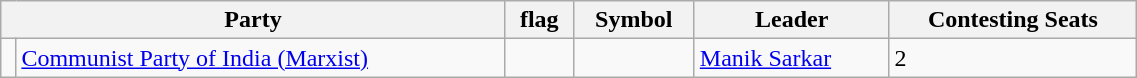<table class="wikitable" width="60%">
<tr>
<th colspan="2">Party</th>
<th>flag</th>
<th>Symbol</th>
<th>Leader</th>
<th>Contesting Seats</th>
</tr>
<tr>
<td></td>
<td><a href='#'>Communist Party of India (Marxist)</a></td>
<td></td>
<td></td>
<td><a href='#'>Manik Sarkar</a></td>
<td>2</td>
</tr>
</table>
